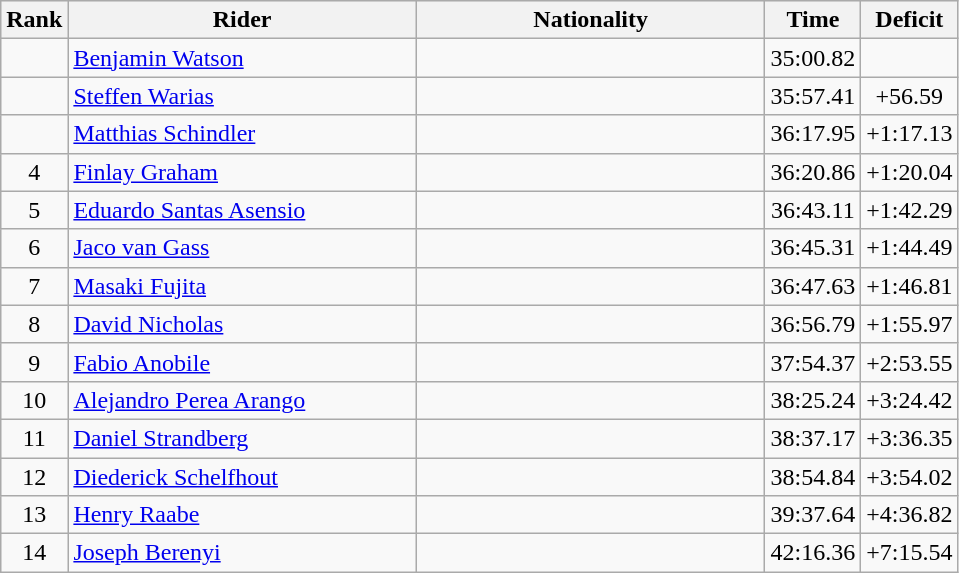<table class="wikitable sortable" style="text-align:center">
<tr style="background:#efefef;">
<th width="30">Rank</th>
<th width="225">Rider</th>
<th width="225">Nationality</th>
<th width="55">Time</th>
<th width="55">Deficit</th>
</tr>
<tr>
<td></td>
<td align="left"><a href='#'>Benjamin Watson</a></td>
<td align="left"></td>
<td>35:00.82</td>
<td></td>
</tr>
<tr>
<td></td>
<td align="left"><a href='#'>Steffen Warias</a></td>
<td align="left"></td>
<td>35:57.41</td>
<td>+56.59</td>
</tr>
<tr>
<td></td>
<td align="left"><a href='#'>Matthias Schindler</a></td>
<td align="left"></td>
<td>36:17.95</td>
<td>+1:17.13</td>
</tr>
<tr>
<td>4</td>
<td align="left"><a href='#'>Finlay Graham</a></td>
<td align="left"></td>
<td>36:20.86</td>
<td>+1:20.04</td>
</tr>
<tr>
<td>5</td>
<td align="left"><a href='#'>Eduardo Santas Asensio</a></td>
<td align="left"></td>
<td>36:43.11</td>
<td>+1:42.29</td>
</tr>
<tr>
<td>6</td>
<td align="left"><a href='#'>Jaco van Gass</a></td>
<td align="left"></td>
<td>36:45.31</td>
<td>+1:44.49</td>
</tr>
<tr>
<td>7</td>
<td align="left"><a href='#'>Masaki Fujita</a></td>
<td align="left"></td>
<td>36:47.63</td>
<td>+1:46.81</td>
</tr>
<tr>
<td>8</td>
<td align="left"><a href='#'>David Nicholas</a></td>
<td align="left"></td>
<td>36:56.79</td>
<td>+1:55.97</td>
</tr>
<tr>
<td>9</td>
<td align="left"><a href='#'>Fabio Anobile</a></td>
<td align="left"></td>
<td>37:54.37</td>
<td>+2:53.55</td>
</tr>
<tr>
<td>10</td>
<td align="left"><a href='#'>Alejandro Perea Arango</a></td>
<td align="left"></td>
<td>38:25.24</td>
<td>+3:24.42</td>
</tr>
<tr>
<td>11</td>
<td align="left"><a href='#'>Daniel Strandberg</a></td>
<td align="left"></td>
<td>38:37.17</td>
<td>+3:36.35</td>
</tr>
<tr>
<td>12</td>
<td align="left"><a href='#'>Diederick Schelfhout</a></td>
<td align="left"></td>
<td>38:54.84</td>
<td>+3:54.02</td>
</tr>
<tr>
<td>13</td>
<td align="left"><a href='#'>Henry Raabe</a></td>
<td align="left"></td>
<td>39:37.64</td>
<td>+4:36.82</td>
</tr>
<tr>
<td>14</td>
<td align="left"><a href='#'>Joseph Berenyi</a></td>
<td align="left"></td>
<td>42:16.36</td>
<td>+7:15.54</td>
</tr>
</table>
